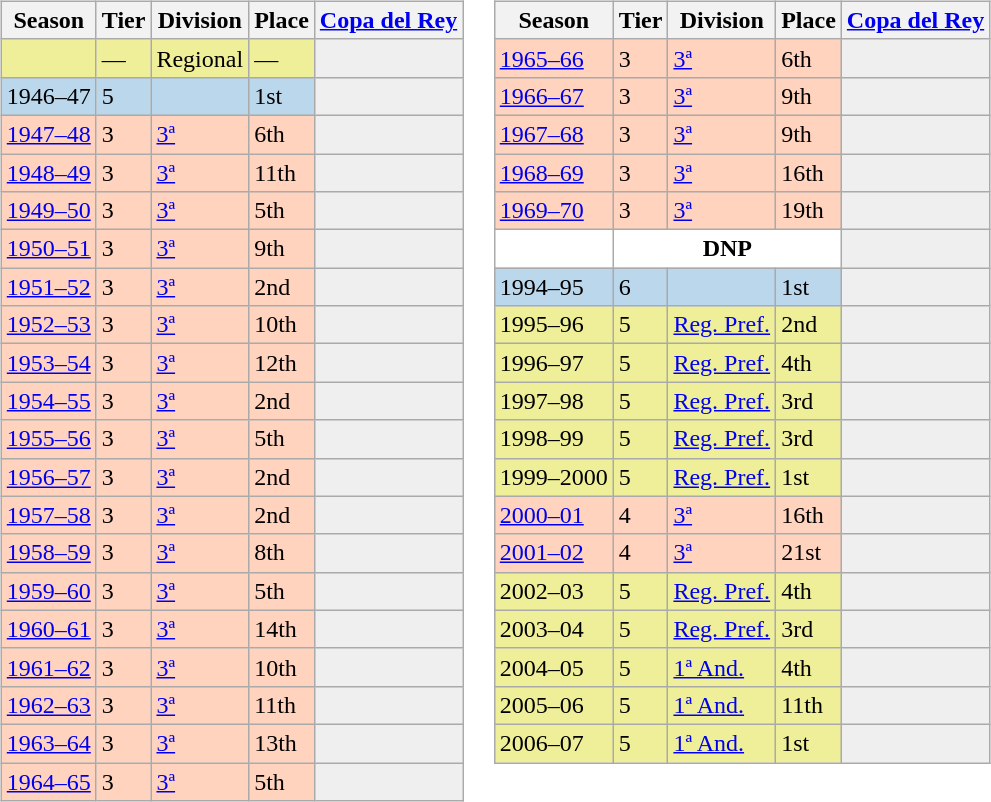<table>
<tr>
<td valign="top" width=0%><br><table class="wikitable">
<tr style="background:#f0f6fa;">
<th>Season</th>
<th>Tier</th>
<th>Division</th>
<th>Place</th>
<th><a href='#'>Copa del Rey</a></th>
</tr>
<tr>
<td style="background:#EFEF99;"></td>
<td style="background:#EFEF99;">—</td>
<td style="background:#EFEF99;">Regional</td>
<td style="background:#EFEF99;">—</td>
<th style="background:#efefef;"></th>
</tr>
<tr>
<td style="background:#BBD7EC;">1946–47</td>
<td style="background:#BBD7EC;">5</td>
<td style="background:#BBD7EC;"></td>
<td style="background:#BBD7EC;">1st</td>
<th style="background:#efefef;"></th>
</tr>
<tr>
<td style="background:#FFD3BD;"><a href='#'>1947–48</a></td>
<td style="background:#FFD3BD;">3</td>
<td style="background:#FFD3BD;"><a href='#'>3ª</a></td>
<td style="background:#FFD3BD;">6th</td>
<th style="background:#efefef;"></th>
</tr>
<tr>
<td style="background:#FFD3BD;"><a href='#'>1948–49</a></td>
<td style="background:#FFD3BD;">3</td>
<td style="background:#FFD3BD;"><a href='#'>3ª</a></td>
<td style="background:#FFD3BD;">11th</td>
<th style="background:#efefef;"></th>
</tr>
<tr>
<td style="background:#FFD3BD;"><a href='#'>1949–50</a></td>
<td style="background:#FFD3BD;">3</td>
<td style="background:#FFD3BD;"><a href='#'>3ª</a></td>
<td style="background:#FFD3BD;">5th</td>
<th style="background:#efefef;"></th>
</tr>
<tr>
<td style="background:#FFD3BD;"><a href='#'>1950–51</a></td>
<td style="background:#FFD3BD;">3</td>
<td style="background:#FFD3BD;"><a href='#'>3ª</a></td>
<td style="background:#FFD3BD;">9th</td>
<th style="background:#efefef;"></th>
</tr>
<tr>
<td style="background:#FFD3BD;"><a href='#'>1951–52</a></td>
<td style="background:#FFD3BD;">3</td>
<td style="background:#FFD3BD;"><a href='#'>3ª</a></td>
<td style="background:#FFD3BD;">2nd</td>
<th style="background:#efefef;"></th>
</tr>
<tr>
<td style="background:#FFD3BD;"><a href='#'>1952–53</a></td>
<td style="background:#FFD3BD;">3</td>
<td style="background:#FFD3BD;"><a href='#'>3ª</a></td>
<td style="background:#FFD3BD;">10th</td>
<th style="background:#efefef;"></th>
</tr>
<tr>
<td style="background:#FFD3BD;"><a href='#'>1953–54</a></td>
<td style="background:#FFD3BD;">3</td>
<td style="background:#FFD3BD;"><a href='#'>3ª</a></td>
<td style="background:#FFD3BD;">12th</td>
<th style="background:#efefef;"></th>
</tr>
<tr>
<td style="background:#FFD3BD;"><a href='#'>1954–55</a></td>
<td style="background:#FFD3BD;">3</td>
<td style="background:#FFD3BD;"><a href='#'>3ª</a></td>
<td style="background:#FFD3BD;">2nd</td>
<th style="background:#efefef;"></th>
</tr>
<tr>
<td style="background:#FFD3BD;"><a href='#'>1955–56</a></td>
<td style="background:#FFD3BD;">3</td>
<td style="background:#FFD3BD;"><a href='#'>3ª</a></td>
<td style="background:#FFD3BD;">5th</td>
<th style="background:#efefef;"></th>
</tr>
<tr>
<td style="background:#FFD3BD;"><a href='#'>1956–57</a></td>
<td style="background:#FFD3BD;">3</td>
<td style="background:#FFD3BD;"><a href='#'>3ª</a></td>
<td style="background:#FFD3BD;">2nd</td>
<th style="background:#efefef;"></th>
</tr>
<tr>
<td style="background:#FFD3BD;"><a href='#'>1957–58</a></td>
<td style="background:#FFD3BD;">3</td>
<td style="background:#FFD3BD;"><a href='#'>3ª</a></td>
<td style="background:#FFD3BD;">2nd</td>
<th style="background:#efefef;"></th>
</tr>
<tr>
<td style="background:#FFD3BD;"><a href='#'>1958–59</a></td>
<td style="background:#FFD3BD;">3</td>
<td style="background:#FFD3BD;"><a href='#'>3ª</a></td>
<td style="background:#FFD3BD;">8th</td>
<th style="background:#efefef;"></th>
</tr>
<tr>
<td style="background:#FFD3BD;"><a href='#'>1959–60</a></td>
<td style="background:#FFD3BD;">3</td>
<td style="background:#FFD3BD;"><a href='#'>3ª</a></td>
<td style="background:#FFD3BD;">5th</td>
<th style="background:#efefef;"></th>
</tr>
<tr>
<td style="background:#FFD3BD;"><a href='#'>1960–61</a></td>
<td style="background:#FFD3BD;">3</td>
<td style="background:#FFD3BD;"><a href='#'>3ª</a></td>
<td style="background:#FFD3BD;">14th</td>
<th style="background:#efefef;"></th>
</tr>
<tr>
<td style="background:#FFD3BD;"><a href='#'>1961–62</a></td>
<td style="background:#FFD3BD;">3</td>
<td style="background:#FFD3BD;"><a href='#'>3ª</a></td>
<td style="background:#FFD3BD;">10th</td>
<th style="background:#efefef;"></th>
</tr>
<tr>
<td style="background:#FFD3BD;"><a href='#'>1962–63</a></td>
<td style="background:#FFD3BD;">3</td>
<td style="background:#FFD3BD;"><a href='#'>3ª</a></td>
<td style="background:#FFD3BD;">11th</td>
<th style="background:#efefef;"></th>
</tr>
<tr>
<td style="background:#FFD3BD;"><a href='#'>1963–64</a></td>
<td style="background:#FFD3BD;">3</td>
<td style="background:#FFD3BD;"><a href='#'>3ª</a></td>
<td style="background:#FFD3BD;">13th</td>
<th style="background:#efefef;"></th>
</tr>
<tr>
<td style="background:#FFD3BD;"><a href='#'>1964–65</a></td>
<td style="background:#FFD3BD;">3</td>
<td style="background:#FFD3BD;"><a href='#'>3ª</a></td>
<td style="background:#FFD3BD;">5th</td>
<th style="background:#efefef;"></th>
</tr>
</table>
</td>
<td valign="top" width=0%><br><table class="wikitable">
<tr style="background:#f0f6fa;">
<th>Season</th>
<th>Tier</th>
<th>Division</th>
<th>Place</th>
<th><a href='#'>Copa del Rey</a></th>
</tr>
<tr>
<td style="background:#FFD3BD;"><a href='#'>1965–66</a></td>
<td style="background:#FFD3BD;">3</td>
<td style="background:#FFD3BD;"><a href='#'>3ª</a></td>
<td style="background:#FFD3BD;">6th</td>
<th style="background:#efefef;"></th>
</tr>
<tr>
<td style="background:#FFD3BD;"><a href='#'>1966–67</a></td>
<td style="background:#FFD3BD;">3</td>
<td style="background:#FFD3BD;"><a href='#'>3ª</a></td>
<td style="background:#FFD3BD;">9th</td>
<th style="background:#efefef;"></th>
</tr>
<tr>
<td style="background:#FFD3BD;"><a href='#'>1967–68</a></td>
<td style="background:#FFD3BD;">3</td>
<td style="background:#FFD3BD;"><a href='#'>3ª</a></td>
<td style="background:#FFD3BD;">9th</td>
<th style="background:#efefef;"></th>
</tr>
<tr>
<td style="background:#FFD3BD;"><a href='#'>1968–69</a></td>
<td style="background:#FFD3BD;">3</td>
<td style="background:#FFD3BD;"><a href='#'>3ª</a></td>
<td style="background:#FFD3BD;">16th</td>
<th style="background:#efefef;"></th>
</tr>
<tr>
<td style="background:#FFD3BD;"><a href='#'>1969–70</a></td>
<td style="background:#FFD3BD;">3</td>
<td style="background:#FFD3BD;"><a href='#'>3ª</a></td>
<td style="background:#FFD3BD;">19th</td>
<th style="background:#efefef;"></th>
</tr>
<tr>
<td style="background:#FFFFFF;"></td>
<th style="background:#FFFFFF;" colspan="3">DNP</th>
<th style="background:#efefef;"></th>
</tr>
<tr>
<td style="background:#BBD7EC;">1994–95</td>
<td style="background:#BBD7EC;">6</td>
<td style="background:#BBD7EC;"></td>
<td style="background:#BBD7EC;">1st</td>
<th style="background:#efefef;"></th>
</tr>
<tr>
<td style="background:#EFEF99;">1995–96</td>
<td style="background:#EFEF99;">5</td>
<td style="background:#EFEF99;"><a href='#'>Reg. Pref.</a></td>
<td style="background:#EFEF99;">2nd</td>
<th style="background:#efefef;"></th>
</tr>
<tr>
<td style="background:#EFEF99;">1996–97</td>
<td style="background:#EFEF99;">5</td>
<td style="background:#EFEF99;"><a href='#'>Reg. Pref.</a></td>
<td style="background:#EFEF99;">4th</td>
<th style="background:#efefef;"></th>
</tr>
<tr>
<td style="background:#EFEF99;">1997–98</td>
<td style="background:#EFEF99;">5</td>
<td style="background:#EFEF99;"><a href='#'>Reg. Pref.</a></td>
<td style="background:#EFEF99;">3rd</td>
<th style="background:#efefef;"></th>
</tr>
<tr>
<td style="background:#EFEF99;">1998–99</td>
<td style="background:#EFEF99;">5</td>
<td style="background:#EFEF99;"><a href='#'>Reg. Pref.</a></td>
<td style="background:#EFEF99;">3rd</td>
<th style="background:#efefef;"></th>
</tr>
<tr>
<td style="background:#EFEF99;">1999–2000</td>
<td style="background:#EFEF99;">5</td>
<td style="background:#EFEF99;"><a href='#'>Reg. Pref.</a></td>
<td style="background:#EFEF99;">1st</td>
<th style="background:#efefef;"></th>
</tr>
<tr>
<td style="background:#FFD3BD;"><a href='#'>2000–01</a></td>
<td style="background:#FFD3BD;">4</td>
<td style="background:#FFD3BD;"><a href='#'>3ª</a></td>
<td style="background:#FFD3BD;">16th</td>
<th style="background:#efefef;"></th>
</tr>
<tr>
<td style="background:#FFD3BD;"><a href='#'>2001–02</a></td>
<td style="background:#FFD3BD;">4</td>
<td style="background:#FFD3BD;"><a href='#'>3ª</a></td>
<td style="background:#FFD3BD;">21st</td>
<th style="background:#efefef;"></th>
</tr>
<tr>
<td style="background:#EFEF99;">2002–03</td>
<td style="background:#EFEF99;">5</td>
<td style="background:#EFEF99;"><a href='#'>Reg. Pref.</a></td>
<td style="background:#EFEF99;">4th</td>
<th style="background:#efefef;"></th>
</tr>
<tr>
<td style="background:#EFEF99;">2003–04</td>
<td style="background:#EFEF99;">5</td>
<td style="background:#EFEF99;"><a href='#'>Reg. Pref.</a></td>
<td style="background:#EFEF99;">3rd</td>
<th style="background:#efefef;"></th>
</tr>
<tr>
<td style="background:#EFEF99;">2004–05</td>
<td style="background:#EFEF99;">5</td>
<td style="background:#EFEF99;"><a href='#'>1ª And.</a></td>
<td style="background:#EFEF99;">4th</td>
<th style="background:#efefef;"></th>
</tr>
<tr>
<td style="background:#EFEF99;">2005–06</td>
<td style="background:#EFEF99;">5</td>
<td style="background:#EFEF99;"><a href='#'>1ª And.</a></td>
<td style="background:#EFEF99;">11th</td>
<th style="background:#efefef;"></th>
</tr>
<tr>
<td style="background:#EFEF99;">2006–07</td>
<td style="background:#EFEF99;">5</td>
<td style="background:#EFEF99;"><a href='#'>1ª And.</a></td>
<td style="background:#EFEF99;">1st</td>
<th style="background:#efefef;"></th>
</tr>
</table>
</td>
</tr>
</table>
